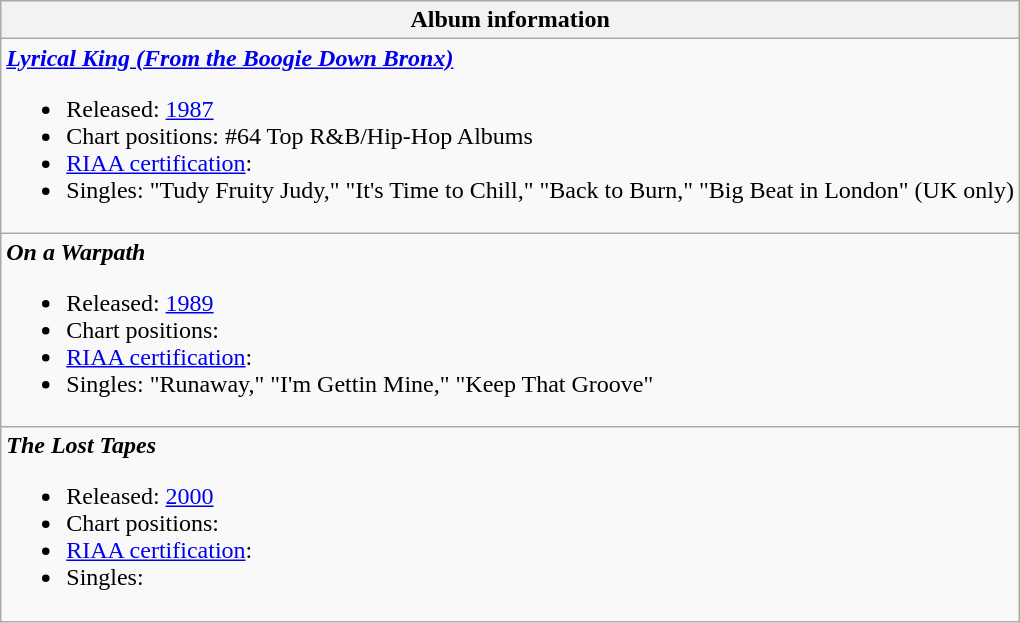<table class="wikitable">
<tr>
<th align="left">Album information</th>
</tr>
<tr>
<td align="left"><strong><em><a href='#'>Lyrical King (From the Boogie Down Bronx)</a></em></strong><br><ul><li>Released: <a href='#'>1987</a></li><li>Chart positions: #64 Top R&B/Hip-Hop Albums</li><li><a href='#'>RIAA certification</a>:</li><li>Singles: "Tudy Fruity Judy," "It's Time to Chill," "Back to Burn," "Big Beat in London" (UK only)</li></ul></td>
</tr>
<tr>
<td align="left"><strong><em>On a Warpath</em></strong><br><ul><li>Released: <a href='#'>1989</a></li><li>Chart positions:</li><li><a href='#'>RIAA certification</a>:</li><li>Singles: "Runaway," "I'm Gettin Mine," "Keep That Groove"</li></ul></td>
</tr>
<tr>
<td align="left"><strong><em>The Lost Tapes</em></strong><br><ul><li>Released: <a href='#'>2000</a></li><li>Chart positions:</li><li><a href='#'>RIAA certification</a>:</li><li>Singles:</li></ul></td>
</tr>
</table>
